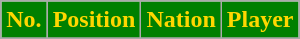<table class="wikitable sortable">
<tr>
<th style="background:green; color:gold;" scope="col">No.</th>
<th style="background:green; color:gold;" scope="col">Position</th>
<th style="background:green; color:gold;" scope="col">Nation</th>
<th style="background:green; color:gold;" scope="col">Player</th>
</tr>
<tr>
</tr>
</table>
